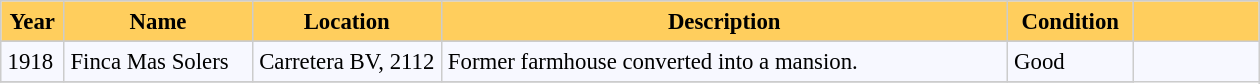<table bgcolor="#f7f8ff" cellpadding="4" cellspacing="0" border="1" style="font-size: 95%; border: #cccccc solid 1px; border-collapse: collapse;">
<tr>
<th width="5%" style="background:#ffce5d;">Year</th>
<th width="15%" style="background:#ffce5d;">Name</th>
<th width="15%" style="background:#ffce5d;">Location</th>
<th width="45%" style="background:#ffce5d;">Description</th>
<th width="10%" style="background:#ffce5d;">Condition</th>
<th width="10%" style="background:#ffce5d;"></th>
</tr>
<tr ---->
</tr>
<tr>
<td>1918</td>
<td>Finca Mas Solers</td>
<td>Carretera BV, 2112</td>
<td>Former farmhouse converted into a mansion.</td>
<td>Good</td>
</tr>
<tr>
</tr>
</table>
